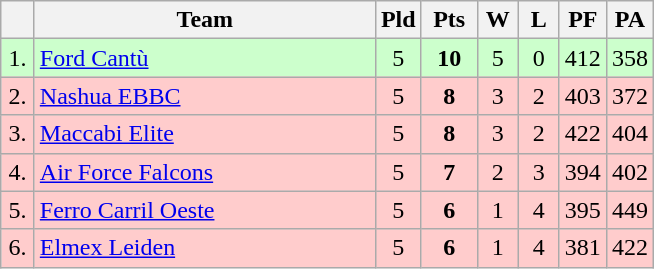<table class=wikitable style="text-align:center">
<tr>
<th width=15></th>
<th width=220>Team</th>
<th width=20>Pld</th>
<th width=30>Pts</th>
<th width=20>W</th>
<th width=20>L</th>
<th width=20>PF</th>
<th width=20>PA</th>
</tr>
<tr style="background: #ccffcc;">
<td>1.</td>
<td align=left> <a href='#'>Ford Cantù</a></td>
<td>5</td>
<td><strong>10</strong></td>
<td>5</td>
<td>0</td>
<td>412</td>
<td>358</td>
</tr>
<tr style="background:#ffcccc;">
<td>2.</td>
<td align=left> <a href='#'>Nashua EBBC</a></td>
<td>5</td>
<td><strong>8</strong></td>
<td>3</td>
<td>2</td>
<td>403</td>
<td>372</td>
</tr>
<tr style="background:#ffcccc;">
<td>3.</td>
<td align=left> <a href='#'>Maccabi Elite</a></td>
<td>5</td>
<td><strong>8</strong></td>
<td>3</td>
<td>2</td>
<td>422</td>
<td>404</td>
</tr>
<tr style="background:#ffcccc;">
<td>4.</td>
<td align=left> <a href='#'>Air Force Falcons</a></td>
<td>5</td>
<td><strong>7</strong></td>
<td>2</td>
<td>3</td>
<td>394</td>
<td>402</td>
</tr>
<tr style="background:#ffcccc;">
<td>5.</td>
<td align=left> <a href='#'>Ferro Carril Oeste</a></td>
<td>5</td>
<td><strong>6</strong></td>
<td>1</td>
<td>4</td>
<td>395</td>
<td>449</td>
</tr>
<tr style="background:#ffcccc;">
<td>6.</td>
<td align=left> <a href='#'>Elmex Leiden</a></td>
<td>5</td>
<td><strong>6</strong></td>
<td>1</td>
<td>4</td>
<td>381</td>
<td>422</td>
</tr>
</table>
